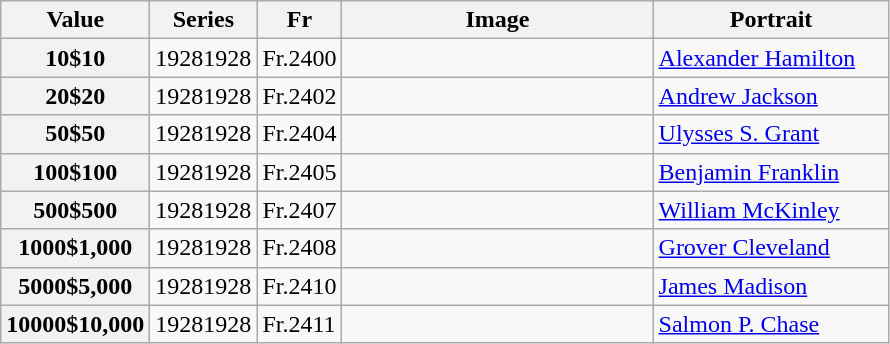<table class="wikitable">
<tr>
<th scope="col" style="width:30px;">Value</th>
<th scope="col" style="width:40px;">Series</th>
<th scope="col" style="width:40px; ">Fr</th>
<th scope="col" style="width:200px;">Image</th>
<th scope="col" style="width:150px;" class="unsortable">Portrait</th>
</tr>
<tr>
<th scope="row"><span>10</span>$10</th>
<td><span>1928</span>1928</td>
<td>Fr.2400</td>
<td></td>
<td><a href='#'>Alexander Hamilton</a></td>
</tr>
<tr>
<th scope="row"><span>20</span>$20</th>
<td><span>1928</span>1928</td>
<td>Fr.2402</td>
<td></td>
<td><a href='#'>Andrew Jackson</a></td>
</tr>
<tr>
<th scope="row"><span>50</span>$50</th>
<td><span>1928</span>1928</td>
<td>Fr.2404</td>
<td></td>
<td><a href='#'>Ulysses S. Grant</a></td>
</tr>
<tr>
<th scope="row"><span>100</span>$100</th>
<td><span>1928</span>1928</td>
<td>Fr.2405</td>
<td></td>
<td><a href='#'>Benjamin Franklin</a></td>
</tr>
<tr>
<th scope="row"><span>500</span>$500</th>
<td><span>1928</span>1928</td>
<td>Fr.2407</td>
<td></td>
<td><a href='#'>William McKinley</a></td>
</tr>
<tr>
<th scope="row"><span>1000</span>$1,000</th>
<td><span>1928</span>1928</td>
<td>Fr.2408</td>
<td></td>
<td><a href='#'>Grover Cleveland</a></td>
</tr>
<tr>
<th scope="row"><span>5000</span>$5,000</th>
<td><span>1928</span>1928</td>
<td>Fr.2410</td>
<td></td>
<td><a href='#'>James Madison</a></td>
</tr>
<tr>
<th scope="row"><span>10000</span>$10,000</th>
<td><span>1928</span>1928</td>
<td>Fr.2411</td>
<td></td>
<td><a href='#'>Salmon P. Chase</a></td>
</tr>
</table>
